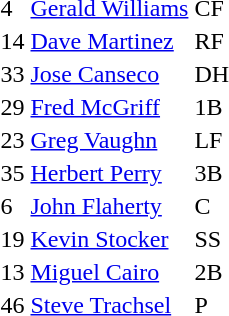<table>
<tr>
<td>4</td>
<td><a href='#'>Gerald Williams</a></td>
<td>CF</td>
</tr>
<tr>
<td>14</td>
<td><a href='#'>Dave Martinez</a></td>
<td>RF</td>
</tr>
<tr>
<td>33</td>
<td><a href='#'>Jose Canseco</a></td>
<td>DH</td>
</tr>
<tr>
<td>29</td>
<td><a href='#'>Fred McGriff</a></td>
<td>1B</td>
</tr>
<tr>
<td>23</td>
<td><a href='#'>Greg Vaughn</a></td>
<td>LF</td>
</tr>
<tr>
<td>35</td>
<td><a href='#'>Herbert Perry</a></td>
<td>3B</td>
</tr>
<tr>
<td>6</td>
<td><a href='#'>John Flaherty</a></td>
<td>C</td>
</tr>
<tr>
<td>19</td>
<td><a href='#'>Kevin Stocker</a></td>
<td>SS</td>
</tr>
<tr>
<td>13</td>
<td><a href='#'>Miguel Cairo</a></td>
<td>2B</td>
</tr>
<tr>
<td>46</td>
<td><a href='#'>Steve Trachsel</a></td>
<td>P</td>
</tr>
<tr>
<td></td>
</tr>
</table>
